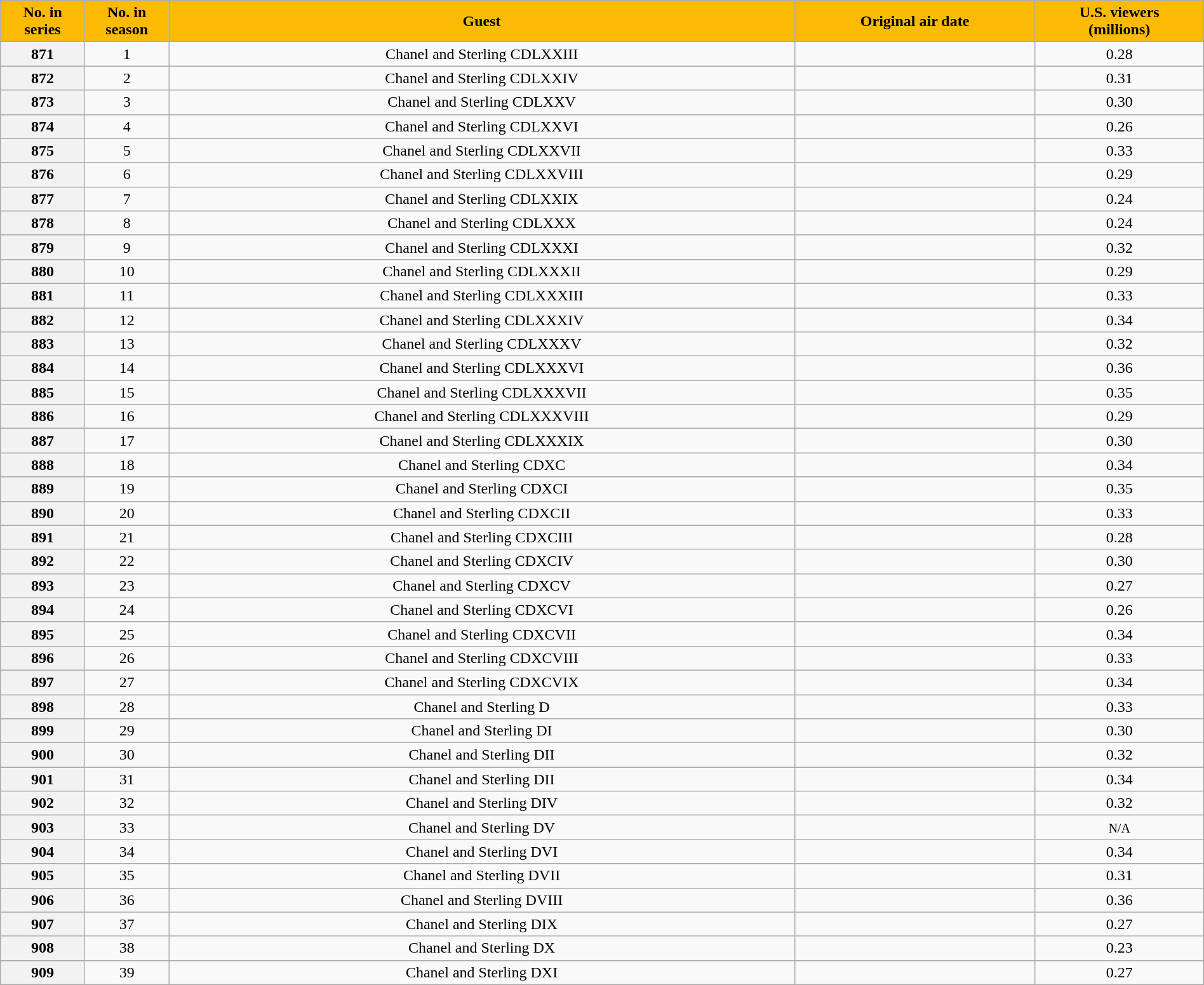<table class="wikitable plainrowheaders" style="width:100%;text-align: center">
<tr>
<th scope="col" style="background-color: #FCBA03; color: #000000;" width=7%>No. in<br>series</th>
<th scope="col" style="background-color: #FCBA03; color: #000000;" width=7%>No. in<br>season</th>
<th scope="col" style="background-color: #FCBA03; color: #000000;">Guest</th>
<th scope="col" style="background-color: #FCBA03; color: #000000;" width=20%>Original air date</th>
<th scope="col" style="background-color: #FCBA03; color: #000000;" width=14%>U.S. viewers<br>(millions)</th>
</tr>
<tr>
<th>871</th>
<td>1</td>
<td>Chanel and Sterling CDLXXIII</td>
<td></td>
<td>0.28</td>
</tr>
<tr>
<th>872</th>
<td>2</td>
<td>Chanel and Sterling CDLXXIV</td>
<td></td>
<td>0.31</td>
</tr>
<tr>
<th>873</th>
<td>3</td>
<td>Chanel and Sterling CDLXXV</td>
<td></td>
<td>0.30</td>
</tr>
<tr>
<th>874</th>
<td>4</td>
<td>Chanel and Sterling CDLXXVI</td>
<td></td>
<td>0.26</td>
</tr>
<tr>
<th>875</th>
<td>5</td>
<td>Chanel and Sterling CDLXXVII</td>
<td></td>
<td>0.33</td>
</tr>
<tr>
<th>876</th>
<td>6</td>
<td>Chanel and Sterling CDLXXVIII</td>
<td></td>
<td>0.29</td>
</tr>
<tr>
<th>877</th>
<td>7</td>
<td>Chanel and Sterling CDLXXIX</td>
<td></td>
<td>0.24</td>
</tr>
<tr>
<th>878</th>
<td>8</td>
<td>Chanel and Sterling CDLXXX</td>
<td></td>
<td>0.24</td>
</tr>
<tr>
<th>879</th>
<td>9</td>
<td>Chanel and Sterling CDLXXXI</td>
<td></td>
<td>0.32</td>
</tr>
<tr>
<th>880</th>
<td>10</td>
<td>Chanel and Sterling CDLXXXII</td>
<td></td>
<td>0.29</td>
</tr>
<tr>
<th>881</th>
<td>11</td>
<td>Chanel and Sterling CDLXXXIII</td>
<td></td>
<td>0.33</td>
</tr>
<tr>
<th>882</th>
<td>12</td>
<td>Chanel and Sterling CDLXXXIV</td>
<td></td>
<td>0.34</td>
</tr>
<tr>
<th>883</th>
<td>13</td>
<td>Chanel and Sterling CDLXXXV</td>
<td></td>
<td>0.32</td>
</tr>
<tr>
<th>884</th>
<td>14</td>
<td>Chanel and Sterling CDLXXXVI</td>
<td></td>
<td>0.36</td>
</tr>
<tr>
<th>885</th>
<td>15</td>
<td>Chanel and Sterling CDLXXXVII</td>
<td></td>
<td>0.35</td>
</tr>
<tr>
<th>886</th>
<td>16</td>
<td>Chanel and Sterling CDLXXXVIII</td>
<td></td>
<td>0.29</td>
</tr>
<tr>
<th>887</th>
<td>17</td>
<td>Chanel and Sterling CDLXXXIX</td>
<td></td>
<td>0.30</td>
</tr>
<tr>
<th>888</th>
<td>18</td>
<td>Chanel and Sterling CDXC</td>
<td></td>
<td>0.34</td>
</tr>
<tr>
<th>889</th>
<td>19</td>
<td>Chanel and Sterling CDXCI</td>
<td></td>
<td>0.35</td>
</tr>
<tr>
<th>890</th>
<td>20</td>
<td>Chanel and Sterling CDXCII</td>
<td></td>
<td>0.33</td>
</tr>
<tr>
<th>891</th>
<td>21</td>
<td>Chanel and Sterling CDXCIII</td>
<td></td>
<td>0.28</td>
</tr>
<tr>
<th>892</th>
<td>22</td>
<td>Chanel and Sterling CDXCIV</td>
<td></td>
<td>0.30</td>
</tr>
<tr>
<th>893</th>
<td>23</td>
<td>Chanel and Sterling CDXCV</td>
<td></td>
<td>0.27</td>
</tr>
<tr>
<th>894</th>
<td>24</td>
<td>Chanel and Sterling CDXCVI</td>
<td></td>
<td>0.26</td>
</tr>
<tr>
<th>895</th>
<td>25</td>
<td>Chanel and Sterling CDXCVII</td>
<td></td>
<td>0.34</td>
</tr>
<tr>
<th>896</th>
<td>26</td>
<td>Chanel and Sterling CDXCVIII</td>
<td></td>
<td>0.33</td>
</tr>
<tr>
<th>897</th>
<td>27</td>
<td>Chanel and Sterling CDXCVIX</td>
<td></td>
<td>0.34</td>
</tr>
<tr>
<th>898</th>
<td>28</td>
<td>Chanel and Sterling D</td>
<td></td>
<td>0.33</td>
</tr>
<tr>
<th>899</th>
<td>29</td>
<td>Chanel and Sterling DI</td>
<td></td>
<td>0.30</td>
</tr>
<tr>
<th>900</th>
<td>30</td>
<td>Chanel and Sterling DII</td>
<td></td>
<td>0.32</td>
</tr>
<tr>
<th>901</th>
<td>31</td>
<td>Chanel and Sterling DII</td>
<td></td>
<td>0.34</td>
</tr>
<tr>
<th>902</th>
<td>32</td>
<td>Chanel and Sterling DIV</td>
<td></td>
<td>0.32</td>
</tr>
<tr>
<th>903</th>
<td>33</td>
<td>Chanel and Sterling DV</td>
<td></td>
<td><span><small>N/A</small></span></td>
</tr>
<tr>
<th>904</th>
<td>34</td>
<td>Chanel and Sterling DVI</td>
<td></td>
<td>0.34</td>
</tr>
<tr>
<th>905</th>
<td>35</td>
<td>Chanel and Sterling DVII</td>
<td></td>
<td>0.31</td>
</tr>
<tr>
<th>906</th>
<td>36</td>
<td>Chanel and Sterling DVIII</td>
<td></td>
<td>0.36</td>
</tr>
<tr>
<th>907</th>
<td>37</td>
<td>Chanel and Sterling DIX</td>
<td></td>
<td>0.27</td>
</tr>
<tr>
<th>908</th>
<td>38</td>
<td>Chanel and Sterling DX</td>
<td></td>
<td>0.23</td>
</tr>
<tr>
<th>909</th>
<td>39</td>
<td>Chanel and Sterling DXI</td>
<td></td>
<td>0.27</td>
</tr>
</table>
